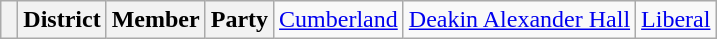<table class="wikitable">
<tr>
<th> </th>
<th>District</th>
<th>Member</th>
<th>Party<br></th>
<td><a href='#'>Cumberland</a></td>
<td><a href='#'>Deakin Alexander Hall</a></td>
<td><a href='#'>Liberal</a></td>
</tr>
</table>
